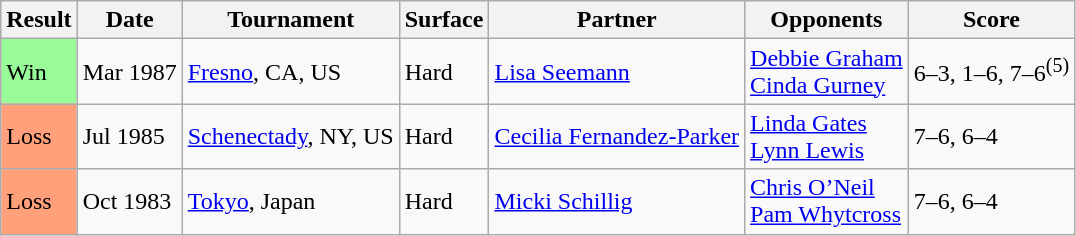<table class="sortable wikitable">
<tr>
<th>Result</th>
<th>Date</th>
<th>Tournament</th>
<th>Surface</th>
<th>Partner</th>
<th>Opponents</th>
<th>Score</th>
</tr>
<tr>
<td style="background:#98fb98;">Win</td>
<td>Mar 1987</td>
<td><a href='#'>Fresno</a>, CA, US</td>
<td>Hard</td>
<td> <a href='#'>Lisa Seemann</a></td>
<td> <a href='#'>Debbie Graham</a> <br>  <a href='#'>Cinda Gurney</a></td>
<td>6–3, 1–6, 7–6<sup>(5)</sup></td>
</tr>
<tr>
<td style="background:#ffa07a;">Loss</td>
<td>Jul 1985</td>
<td><a href='#'>Schenectady</a>, NY, US</td>
<td>Hard</td>
<td> <a href='#'>Cecilia Fernandez-Parker</a></td>
<td> <a href='#'>Linda Gates</a> <br>  <a href='#'>Lynn Lewis</a></td>
<td>7–6, 6–4</td>
</tr>
<tr>
<td style="background:#ffa07a;">Loss</td>
<td>Oct 1983</td>
<td><a href='#'>Tokyo</a>, Japan</td>
<td>Hard</td>
<td> <a href='#'>Micki Schillig</a></td>
<td> <a href='#'>Chris O’Neil</a> <br>  <a href='#'>Pam Whytcross</a></td>
<td>7–6, 6–4</td>
</tr>
</table>
